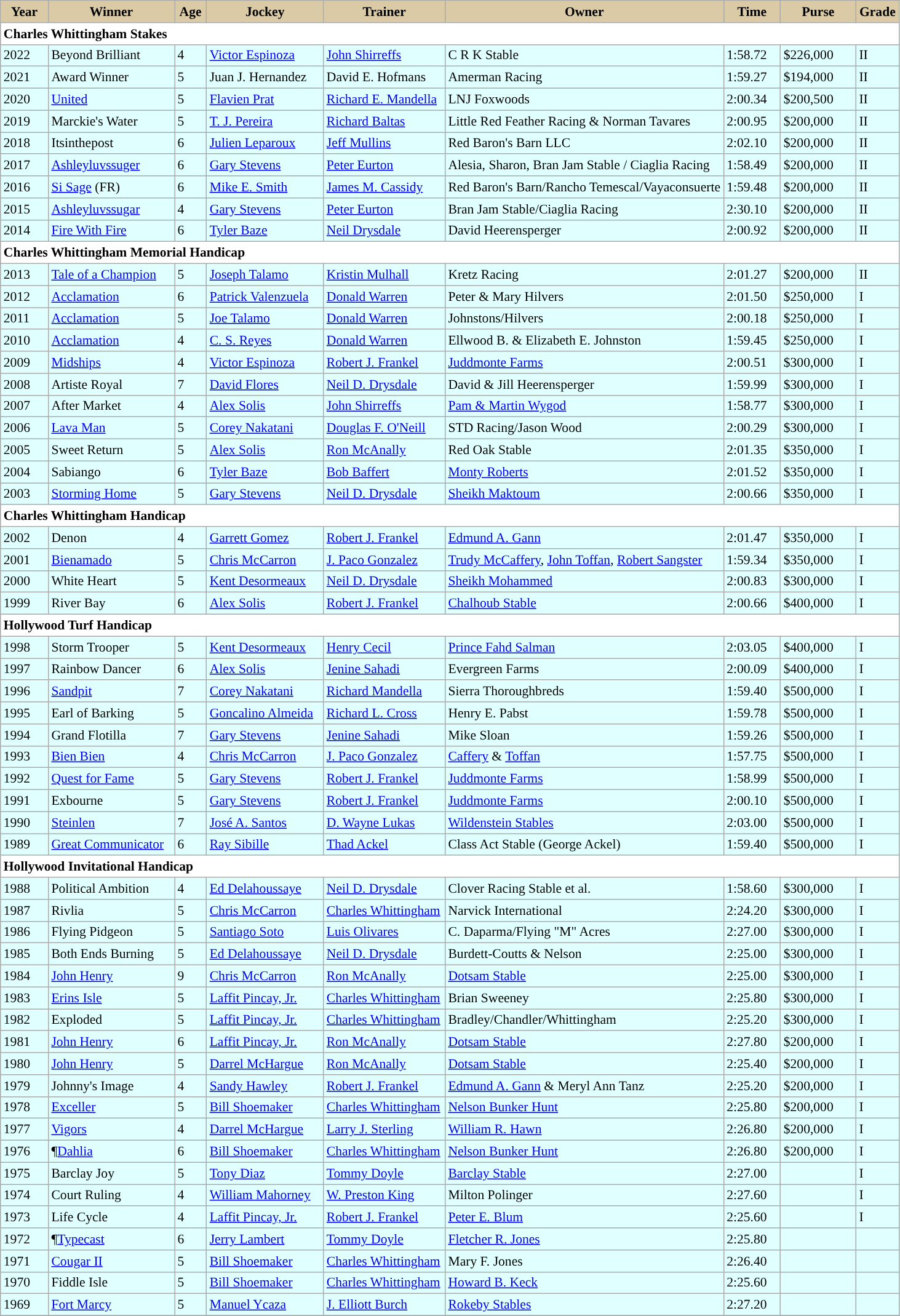<table class="wikitable sortable"  style="font-size:90%; background-color:LightCyan">
<tr>
<th style="background-color:#DACAA5; width:45px">Year<br></th>
<th style="background-color:#DACAA5; width:130px">Winner<br></th>
<th style="background-color:#DACAA5; width:28px">Age<br></th>
<th style="background-color:#DACAA5; width:120px">Jockey<br></th>
<th style="background-color:#DACAA5; width:125px">Trainer<br></th>
<th style="background-color:#DACAA5;">Owner<br></th>
<th style="background-color:#DACAA5; width:55px">Time <br></th>
<th style="background-color:#DACAA5; width:75px">Purse<br></th>
<th style="background-color:#DACAA5; width:40px">Grade <br></th>
</tr>
<tr bgcolor=white>
<td align=left colspan=9><strong>Charles Whittingham Stakes</strong></td>
</tr>
<tr>
<td>2022</td>
<td>Beyond Brilliant</td>
<td>4</td>
<td><a href='#'>Victor Espinoza</a></td>
<td><a href='#'>John Shirreffs</a></td>
<td>C R K Stable</td>
<td>1:58.72</td>
<td>$226,000</td>
<td>II</td>
</tr>
<tr>
<td>2021</td>
<td>Award Winner</td>
<td>5</td>
<td>Juan J. Hernandez</td>
<td>David E. Hofmans</td>
<td>Amerman Racing</td>
<td>1:59.27</td>
<td>$194,000</td>
<td>II</td>
</tr>
<tr>
<td>2020</td>
<td><a href='#'> United</a></td>
<td>5</td>
<td><a href='#'>Flavien Prat</a></td>
<td><a href='#'>Richard E. Mandella</a></td>
<td>LNJ Foxwoods</td>
<td>2:00.34</td>
<td>$200,500</td>
<td>II</td>
</tr>
<tr>
<td>2019</td>
<td>Marckie's Water</td>
<td>5</td>
<td><a href='#'>T. J. Pereira</a></td>
<td><a href='#'>Richard Baltas</a></td>
<td>Little Red Feather Racing & Norman Tavares</td>
<td>2:00.95</td>
<td>$200,000</td>
<td>II</td>
</tr>
<tr>
<td>2018</td>
<td>Itsinthepost</td>
<td>6</td>
<td><a href='#'>Julien Leparoux</a></td>
<td><a href='#'>Jeff Mullins</a></td>
<td>Red Baron's Barn LLC</td>
<td>2:02.10</td>
<td>$200,000</td>
<td>II</td>
</tr>
<tr>
<td>2017</td>
<td><a href='#'>Ashleyluvssuger</a></td>
<td>6</td>
<td><a href='#'>Gary Stevens</a></td>
<td><a href='#'>Peter Eurton</a></td>
<td>Alesia, Sharon, Bran Jam Stable / Ciaglia Racing</td>
<td>1:58.49</td>
<td>$200,000</td>
<td>II</td>
</tr>
<tr>
<td>2016</td>
<td><a href='#'>Si Sage</a> (FR)</td>
<td>6</td>
<td><a href='#'>Mike E. Smith</a></td>
<td><a href='#'>James M. Cassidy</a></td>
<td>Red Baron's Barn/Rancho Temescal/Vayaconsuerte</td>
<td>1:59.48</td>
<td>$200,000</td>
<td>II</td>
</tr>
<tr>
<td>2015</td>
<td><a href='#'>Ashleyluvssugar</a></td>
<td>4</td>
<td><a href='#'>Gary Stevens</a></td>
<td><a href='#'>Peter Eurton</a></td>
<td>Bran Jam Stable/Ciaglia Racing</td>
<td>2:30.10</td>
<td>$200,000</td>
<td>II</td>
</tr>
<tr>
<td>2014</td>
<td><a href='#'>Fire With Fire</a></td>
<td>6</td>
<td><a href='#'>Tyler Baze</a></td>
<td><a href='#'>Neil Drysdale</a></td>
<td>David Heerensperger</td>
<td>2:00.92</td>
<td>$200,000</td>
<td>II</td>
</tr>
<tr bgcolor=white>
<td align=left colspan=9><strong>Charles Whittingham Memorial Handicap</strong></td>
</tr>
<tr>
<td>2013</td>
<td><a href='#'>Tale of a Champion</a></td>
<td>5</td>
<td><a href='#'>Joseph Talamo</a></td>
<td><a href='#'>Kristin Mulhall</a></td>
<td>Kretz Racing</td>
<td>2:01.27</td>
<td>$200,000</td>
<td>II</td>
</tr>
<tr>
<td>2012</td>
<td><a href='#'>Acclamation</a></td>
<td>6</td>
<td><a href='#'>Patrick Valenzuela</a></td>
<td><a href='#'>Donald Warren</a></td>
<td>Peter & Mary Hilvers</td>
<td>2:01.50</td>
<td>$250,000</td>
<td>I</td>
</tr>
<tr>
<td>2011</td>
<td><a href='#'>Acclamation</a></td>
<td>5</td>
<td><a href='#'>Joe Talamo</a></td>
<td><a href='#'>Donald Warren</a></td>
<td>Johnstons/Hilvers</td>
<td>2:00.18</td>
<td>$250,000</td>
<td>I</td>
</tr>
<tr>
<td>2010</td>
<td><a href='#'>Acclamation</a></td>
<td>4</td>
<td><a href='#'>C. S. Reyes</a></td>
<td><a href='#'>Donald Warren</a></td>
<td>Ellwood B. & Elizabeth E. Johnston</td>
<td>1:59.45</td>
<td>$250,000</td>
<td>I</td>
</tr>
<tr>
<td>2009</td>
<td><a href='#'>Midships</a></td>
<td>4</td>
<td><a href='#'>Victor Espinoza</a></td>
<td><a href='#'>Robert J. Frankel</a></td>
<td><a href='#'>Juddmonte Farms</a></td>
<td>2:00.51</td>
<td>$300,000</td>
<td>I</td>
</tr>
<tr>
<td>2008</td>
<td>Artiste Royal</td>
<td>7</td>
<td><a href='#'>David Flores</a></td>
<td><a href='#'>Neil D. Drysdale</a></td>
<td>David & Jill Heerensperger</td>
<td>1:59.99</td>
<td>$300,000</td>
<td>I</td>
</tr>
<tr>
<td>2007</td>
<td>After Market</td>
<td>4</td>
<td><a href='#'>Alex Solis</a></td>
<td><a href='#'>John Shirreffs</a></td>
<td><a href='#'>Pam & Martin Wygod</a></td>
<td>1:58.77</td>
<td>$300,000</td>
<td>I</td>
</tr>
<tr>
<td>2006</td>
<td><a href='#'>Lava Man</a></td>
<td>5</td>
<td><a href='#'>Corey Nakatani</a></td>
<td><a href='#'>Douglas F. O'Neill</a></td>
<td>STD Racing/Jason Wood</td>
<td>2:00.29</td>
<td>$300,000</td>
<td>I</td>
</tr>
<tr>
<td>2005</td>
<td>Sweet Return</td>
<td>5</td>
<td><a href='#'>Alex Solis</a></td>
<td><a href='#'>Ron McAnally</a></td>
<td>Red Oak Stable</td>
<td>2:01.35</td>
<td>$350,000</td>
<td>I</td>
</tr>
<tr>
<td>2004</td>
<td>Sabiango</td>
<td>6</td>
<td><a href='#'>Tyler Baze</a></td>
<td><a href='#'>Bob Baffert</a></td>
<td><a href='#'>Monty Roberts</a></td>
<td>2:01.52</td>
<td>$350,000</td>
<td>I</td>
</tr>
<tr>
<td>2003</td>
<td><a href='#'>Storming Home</a></td>
<td>5</td>
<td><a href='#'>Gary Stevens</a></td>
<td><a href='#'>Neil D. Drysdale</a></td>
<td><a href='#'>Sheikh Maktoum</a></td>
<td>2:00.66</td>
<td>$350,000</td>
<td>I</td>
</tr>
<tr bgcolor=white>
<td align=left colspan=9><strong>Charles Whittingham Handicap</strong></td>
</tr>
<tr>
<td>2002</td>
<td>Denon</td>
<td>4</td>
<td><a href='#'>Garrett Gomez</a></td>
<td><a href='#'>Robert J. Frankel</a></td>
<td><a href='#'>Edmund A. Gann</a></td>
<td>2:01.47</td>
<td>$350,000</td>
<td>I</td>
</tr>
<tr>
<td>2001</td>
<td><a href='#'>Bienamado</a></td>
<td>5</td>
<td><a href='#'>Chris McCarron</a></td>
<td><a href='#'>J. Paco Gonzalez</a></td>
<td><a href='#'>Trudy McCaffery</a>, <a href='#'>John Toffan</a>, <a href='#'>Robert Sangster</a></td>
<td>1:59.34</td>
<td>$350,000</td>
<td>I</td>
</tr>
<tr>
<td>2000</td>
<td>White Heart</td>
<td>5</td>
<td><a href='#'>Kent Desormeaux</a></td>
<td><a href='#'>Neil D. Drysdale</a></td>
<td><a href='#'>Sheikh Mohammed</a></td>
<td>2:00.83</td>
<td>$300,000</td>
<td>I</td>
</tr>
<tr>
<td>1999</td>
<td>River Bay</td>
<td>6</td>
<td><a href='#'>Alex Solis</a></td>
<td><a href='#'>Robert J. Frankel</a></td>
<td><a href='#'>Chalhoub Stable</a></td>
<td>2:00.66</td>
<td>$400,000</td>
<td>I</td>
</tr>
<tr bgcolor=white>
<td align=left colspan=9><strong>Hollywood Turf Handicap</strong></td>
</tr>
<tr>
<td>1998</td>
<td>Storm Trooper</td>
<td>5</td>
<td><a href='#'>Kent Desormeaux</a></td>
<td><a href='#'>Henry Cecil</a></td>
<td><a href='#'>Prince Fahd Salman</a></td>
<td>2:03.05</td>
<td>$400,000</td>
<td>I</td>
</tr>
<tr>
<td>1997</td>
<td>Rainbow Dancer</td>
<td>6</td>
<td><a href='#'>Alex Solis</a></td>
<td><a href='#'>Jenine Sahadi</a></td>
<td>Evergreen Farms</td>
<td>2:00.09</td>
<td>$400,000</td>
<td>I</td>
</tr>
<tr>
<td>1996</td>
<td><a href='#'>Sandpit</a></td>
<td>7</td>
<td><a href='#'>Corey Nakatani</a></td>
<td><a href='#'>Richard Mandella</a></td>
<td>Sierra Thoroughbreds</td>
<td>1:59.40</td>
<td>$500,000</td>
<td>I</td>
</tr>
<tr>
<td>1995</td>
<td>Earl of Barking</td>
<td>5</td>
<td><a href='#'>Goncalino Almeida</a></td>
<td><a href='#'>Richard L. Cross</a></td>
<td>Henry E. Pabst</td>
<td>1:59.78</td>
<td>$500,000</td>
<td>I</td>
</tr>
<tr>
<td>1994</td>
<td>Grand Flotilla</td>
<td>7</td>
<td><a href='#'>Gary Stevens</a></td>
<td><a href='#'>Jenine Sahadi</a></td>
<td>Mike Sloan</td>
<td>1:59.26</td>
<td>$500,000</td>
<td>I</td>
</tr>
<tr>
<td>1993</td>
<td><a href='#'>Bien Bien</a></td>
<td>4</td>
<td><a href='#'>Chris McCarron</a></td>
<td><a href='#'>J. Paco Gonzalez</a></td>
<td><a href='#'>Caffery</a> & <a href='#'>Toffan</a></td>
<td>1:57.75</td>
<td>$500,000</td>
<td>I</td>
</tr>
<tr>
<td>1992</td>
<td><a href='#'>Quest for Fame</a></td>
<td>5</td>
<td><a href='#'>Gary Stevens</a></td>
<td><a href='#'>Robert J. Frankel</a></td>
<td><a href='#'>Juddmonte Farms</a></td>
<td>1:58.99</td>
<td>$500,000</td>
<td>I</td>
</tr>
<tr>
<td>1991</td>
<td>Exbourne</td>
<td>5</td>
<td><a href='#'>Gary Stevens</a></td>
<td><a href='#'>Robert J. Frankel</a></td>
<td><a href='#'>Juddmonte Farms</a></td>
<td>2:00.10</td>
<td>$500,000</td>
<td>I</td>
</tr>
<tr>
<td>1990</td>
<td><a href='#'>Steinlen</a></td>
<td>7</td>
<td><a href='#'>José A. Santos</a></td>
<td><a href='#'>D. Wayne Lukas</a></td>
<td><a href='#'>Wildenstein Stables</a></td>
<td>2:03.00</td>
<td>$500,000</td>
<td>I</td>
</tr>
<tr>
<td>1989</td>
<td><a href='#'>Great Communicator</a></td>
<td>6</td>
<td><a href='#'>Ray Sibille</a></td>
<td><a href='#'>Thad Ackel</a></td>
<td>Class Act Stable (George Ackel)</td>
<td>1:59.40</td>
<td>$500,000</td>
<td>I</td>
</tr>
<tr bgcolor=white>
<td align=left colspan=9><strong>Hollywood Invitational Handicap</strong></td>
</tr>
<tr>
<td>1988</td>
<td>Political Ambition</td>
<td>4</td>
<td><a href='#'>Ed Delahoussaye</a></td>
<td><a href='#'>Neil D. Drysdale</a></td>
<td>Clover Racing Stable et al.</td>
<td>1:58.60</td>
<td>$300,000</td>
<td>I</td>
</tr>
<tr>
<td>1987</td>
<td>Rivlia</td>
<td>5</td>
<td><a href='#'>Chris McCarron</a></td>
<td><a href='#'>Charles Whittingham</a></td>
<td>Narvick International</td>
<td>2:24.20</td>
<td>$300,000</td>
<td>I</td>
</tr>
<tr>
<td>1986</td>
<td>Flying Pidgeon</td>
<td>5</td>
<td><a href='#'>Santiago Soto</a></td>
<td><a href='#'>Luis Olivares</a></td>
<td>C. Daparma/Flying "M" Acres</td>
<td>2:27.00</td>
<td>$300,000</td>
<td>I</td>
</tr>
<tr>
<td>1985</td>
<td>Both Ends Burning</td>
<td>5</td>
<td><a href='#'>Ed Delahoussaye</a></td>
<td><a href='#'>Neil D. Drysdale</a></td>
<td>Burdett-Coutts & Nelson</td>
<td>2:25.00</td>
<td>$300,000</td>
<td>I</td>
</tr>
<tr>
<td>1984</td>
<td><a href='#'>John Henry</a></td>
<td>9</td>
<td><a href='#'>Chris McCarron</a></td>
<td><a href='#'>Ron McAnally</a></td>
<td><a href='#'>Dotsam Stable</a></td>
<td>2:25.00</td>
<td>$300,000</td>
<td>I</td>
</tr>
<tr>
<td>1983</td>
<td><a href='#'>Erins Isle</a></td>
<td>5</td>
<td><a href='#'>Laffit Pincay, Jr.</a></td>
<td><a href='#'>Charles Whittingham</a></td>
<td>Brian Sweeney</td>
<td>2:25.80</td>
<td>$300,000</td>
<td>I</td>
</tr>
<tr>
<td>1982</td>
<td>Exploded</td>
<td>5</td>
<td><a href='#'>Laffit Pincay, Jr.</a></td>
<td><a href='#'>Charles Whittingham</a></td>
<td>Bradley/Chandler/Whittingham</td>
<td>2:25.20</td>
<td>$300,000</td>
<td>I</td>
</tr>
<tr>
<td>1981</td>
<td><a href='#'>John Henry</a></td>
<td>6</td>
<td><a href='#'>Laffit Pincay, Jr.</a></td>
<td><a href='#'>Ron McAnally</a></td>
<td><a href='#'>Dotsam Stable</a></td>
<td>2:27.80</td>
<td>$200,000</td>
<td>I</td>
</tr>
<tr>
<td>1980</td>
<td><a href='#'>John Henry</a></td>
<td>5</td>
<td><a href='#'>Darrel McHargue</a></td>
<td><a href='#'>Ron McAnally</a></td>
<td><a href='#'>Dotsam Stable</a></td>
<td>2:25.40</td>
<td>$200,000</td>
<td>I</td>
</tr>
<tr>
<td>1979</td>
<td>Johnny's Image</td>
<td>4</td>
<td><a href='#'>Sandy Hawley</a></td>
<td><a href='#'>Robert J. Frankel</a></td>
<td><a href='#'>Edmund A. Gann</a> & Meryl Ann Tanz</td>
<td>2:25.20</td>
<td>$200,000</td>
<td>I</td>
</tr>
<tr>
<td>1978</td>
<td><a href='#'>Exceller</a></td>
<td>5</td>
<td><a href='#'>Bill Shoemaker</a></td>
<td><a href='#'>Charles Whittingham</a></td>
<td><a href='#'>Nelson Bunker Hunt</a></td>
<td>2:25.80</td>
<td>$200,000</td>
<td>I</td>
</tr>
<tr>
<td>1977</td>
<td><a href='#'>Vigors</a></td>
<td>4</td>
<td><a href='#'>Darrel McHargue</a></td>
<td><a href='#'>Larry J. Sterling</a></td>
<td><a href='#'>William R. Hawn</a></td>
<td>2:26.80</td>
<td>$200,000</td>
<td>I</td>
</tr>
<tr>
<td>1976</td>
<td>¶<a href='#'>Dahlia</a></td>
<td>6</td>
<td><a href='#'>Bill Shoemaker</a></td>
<td><a href='#'>Charles Whittingham</a></td>
<td><a href='#'>Nelson Bunker Hunt</a></td>
<td>2:26.80</td>
<td>$200,000</td>
<td>I</td>
</tr>
<tr>
<td>1975</td>
<td>Barclay Joy</td>
<td>5</td>
<td><a href='#'>Tony Diaz</a></td>
<td><a href='#'>Tommy Doyle</a></td>
<td><a href='#'>Barclay Stable</a></td>
<td>2:27.00</td>
<td></td>
<td>I</td>
</tr>
<tr>
<td>1974</td>
<td>Court Ruling</td>
<td>4</td>
<td><a href='#'>William Mahorney</a></td>
<td><a href='#'>W. Preston King</a></td>
<td>Milton Polinger</td>
<td>2:27.60</td>
<td></td>
<td>I</td>
</tr>
<tr>
<td>1973</td>
<td>Life Cycle</td>
<td>4</td>
<td><a href='#'>Laffit Pincay, Jr.</a></td>
<td><a href='#'>Robert J. Frankel</a></td>
<td><a href='#'>Peter E. Blum</a></td>
<td>2:25.60</td>
<td></td>
<td>I</td>
</tr>
<tr>
<td>1972</td>
<td>¶<a href='#'>Typecast</a></td>
<td>6</td>
<td><a href='#'>Jerry Lambert</a></td>
<td><a href='#'>Tommy Doyle</a></td>
<td><a href='#'>Fletcher R. Jones</a></td>
<td>2:25.80</td>
<td></td>
<td></td>
</tr>
<tr>
<td>1971</td>
<td><a href='#'>Cougar II</a></td>
<td>5</td>
<td><a href='#'>Bill Shoemaker</a></td>
<td><a href='#'>Charles Whittingham</a></td>
<td>Mary F. Jones</td>
<td>2:26.40</td>
<td></td>
<td></td>
</tr>
<tr>
<td>1970</td>
<td>Fiddle Isle</td>
<td>5</td>
<td><a href='#'>Bill Shoemaker</a></td>
<td><a href='#'>Charles Whittingham</a></td>
<td><a href='#'>Howard B. Keck</a></td>
<td>2:25.60</td>
<td></td>
<td></td>
</tr>
<tr>
<td>1969</td>
<td><a href='#'>Fort Marcy</a></td>
<td>5</td>
<td><a href='#'>Manuel Ycaza</a></td>
<td><a href='#'>J. Elliott Burch</a></td>
<td><a href='#'>Rokeby Stables</a></td>
<td>2:27.20</td>
<td></td>
<td></td>
</tr>
<tr>
</tr>
</table>
